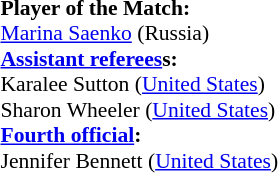<table style="width:100%; font-size:90%;">
<tr>
<td><br><strong>Player of the Match:</strong>
<br> <a href='#'>Marina Saenko</a> (Russia)<br><strong><a href='#'>Assistant referees</a>s:</strong>
<br> Karalee Sutton (<a href='#'>United States</a>)
<br> Sharon Wheeler (<a href='#'>United States</a>)
<br><strong><a href='#'>Fourth official</a>:</strong>
<br> Jennifer Bennett (<a href='#'>United States</a>)</td>
</tr>
</table>
